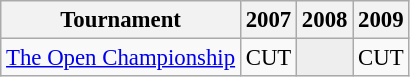<table class="wikitable" style="font-size:95%;text-align:center;">
<tr>
<th>Tournament</th>
<th>2007</th>
<th>2008</th>
<th>2009</th>
</tr>
<tr>
<td align=left><a href='#'>The Open Championship</a></td>
<td>CUT</td>
<td style="background:#eeeeee;"></td>
<td>CUT</td>
</tr>
</table>
